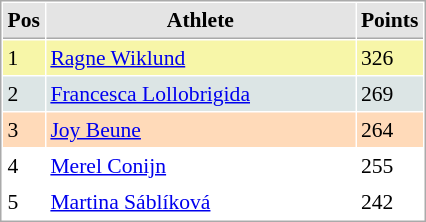<table cellspacing="1" cellpadding="3" style="border:1px solid #aaa; font-size:90%;">
<tr style="background:#e4e4e4;">
<th style="border-bottom:1px solid #aaa; width:10px;">Pos</th>
<th style="border-bottom:1px solid #aaa; width:200px;">Athlete</th>
<th style="border-bottom:1px solid #aaa; width:20px;">Points</th>
</tr>
<tr style="background:#f7f6a8;">
<td>1</td>
<td> <a href='#'>Ragne Wiklund</a></td>
<td>326</td>
</tr>
<tr style="background:#dce5e5;">
<td>2</td>
<td> <a href='#'>Francesca Lollobrigida</a></td>
<td>269</td>
</tr>
<tr style="background:#ffdab9;">
<td>3</td>
<td> <a href='#'>Joy Beune</a></td>
<td>264</td>
</tr>
<tr>
<td>4</td>
<td> <a href='#'>Merel Conijn</a></td>
<td>255</td>
</tr>
<tr>
<td>5</td>
<td> <a href='#'>Martina Sáblíková</a></td>
<td>242</td>
</tr>
</table>
